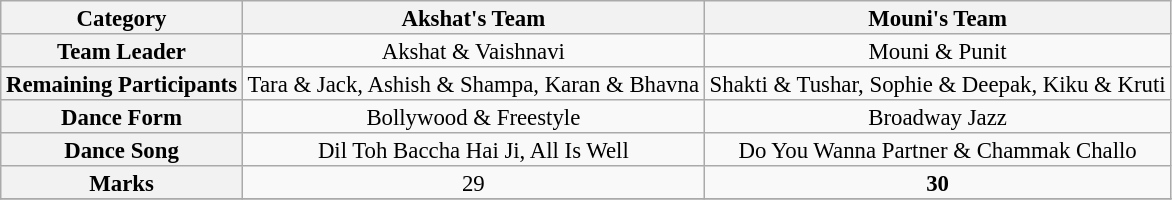<table class="wikitable" style="text-align:center; font-size:95%; line-height:15px;">
<tr>
<th>Category</th>
<th>Akshat's Team</th>
<th>Mouni's Team</th>
</tr>
<tr>
<th>Team Leader</th>
<td>Akshat & Vaishnavi</td>
<td>Mouni & Punit</td>
</tr>
<tr>
<th>Remaining Participants</th>
<td>Tara & Jack, Ashish & Shampa, Karan & Bhavna</td>
<td>Shakti & Tushar, Sophie & Deepak, Kiku & Kruti</td>
</tr>
<tr>
<th>Dance Form</th>
<td>Bollywood & Freestyle</td>
<td>Broadway Jazz</td>
</tr>
<tr>
<th>Dance Song</th>
<td>Dil Toh Baccha Hai Ji, All Is Well</td>
<td>Do You Wanna Partner & Chammak Challo</td>
</tr>
<tr>
<th>Marks</th>
<td>29</td>
<td><span><strong>30</strong></span></td>
</tr>
<tr>
</tr>
</table>
